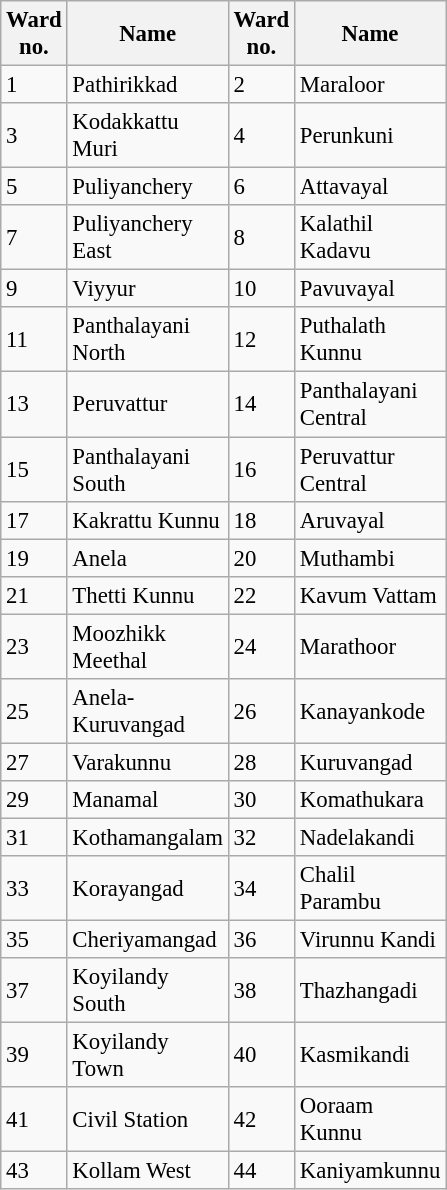<table class="wikitable sortable" style="font-size: 95%;">
<tr>
<th width="20px">Ward no.</th>
<th width="75px">Name</th>
<th width="20px">Ward no.</th>
<th width="75px">Name</th>
</tr>
<tr>
<td>1</td>
<td>Pathirikkad</td>
<td>2</td>
<td>Maraloor</td>
</tr>
<tr>
<td>3</td>
<td>Kodakkattu Muri</td>
<td>4</td>
<td>Perunkuni</td>
</tr>
<tr>
<td>5</td>
<td>Puliyanchery</td>
<td>6</td>
<td>Attavayal</td>
</tr>
<tr>
<td>7</td>
<td>Puliyanchery East</td>
<td>8</td>
<td>Kalathil Kadavu</td>
</tr>
<tr>
<td>9</td>
<td>Viyyur</td>
<td>10</td>
<td>Pavuvayal</td>
</tr>
<tr>
<td>11</td>
<td>Panthalayani North</td>
<td>12</td>
<td>Puthalath Kunnu</td>
</tr>
<tr>
<td>13</td>
<td>Peruvattur</td>
<td>14</td>
<td>Panthalayani Central</td>
</tr>
<tr>
<td>15</td>
<td>Panthalayani South</td>
<td>16</td>
<td>Peruvattur Central</td>
</tr>
<tr>
<td>17</td>
<td>Kakrattu Kunnu</td>
<td>18</td>
<td>Aruvayal</td>
</tr>
<tr>
<td>19</td>
<td>Anela</td>
<td>20</td>
<td>Muthambi</td>
</tr>
<tr>
<td>21</td>
<td>Thetti Kunnu</td>
<td>22</td>
<td>Kavum Vattam</td>
</tr>
<tr>
<td>23</td>
<td>Moozhikk Meethal</td>
<td>24</td>
<td>Marathoor</td>
</tr>
<tr>
<td>25</td>
<td>Anela-Kuruvangad</td>
<td>26</td>
<td>Kanayankode</td>
</tr>
<tr>
<td>27</td>
<td>Varakunnu</td>
<td>28</td>
<td>Kuruvangad</td>
</tr>
<tr>
<td>29</td>
<td>Manamal</td>
<td>30</td>
<td>Komathukara</td>
</tr>
<tr>
<td>31</td>
<td>Kothamangalam</td>
<td>32</td>
<td>Nadelakandi</td>
</tr>
<tr>
<td>33</td>
<td>Korayangad</td>
<td>34</td>
<td>Chalil Parambu</td>
</tr>
<tr>
<td>35</td>
<td>Cheriyamangad</td>
<td>36</td>
<td>Virunnu Kandi</td>
</tr>
<tr>
<td>37</td>
<td>Koyilandy South</td>
<td>38</td>
<td>Thazhangadi</td>
</tr>
<tr>
<td>39</td>
<td>Koyilandy Town</td>
<td>40</td>
<td>Kasmikandi</td>
</tr>
<tr>
<td>41</td>
<td>Civil Station</td>
<td>42</td>
<td>Ooraam Kunnu</td>
</tr>
<tr>
<td>43</td>
<td>Kollam West</td>
<td>44</td>
<td>Kaniyamkunnu</td>
</tr>
</table>
